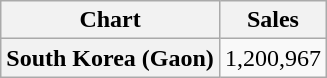<table class="wikitable plainrowheaders" style="text-align:center">
<tr>
<th scope="col">Chart</th>
<th scope="col">Sales</th>
</tr>
<tr>
<th scope="row">South Korea (Gaon)</th>
<td>1,200,967</td>
</tr>
</table>
